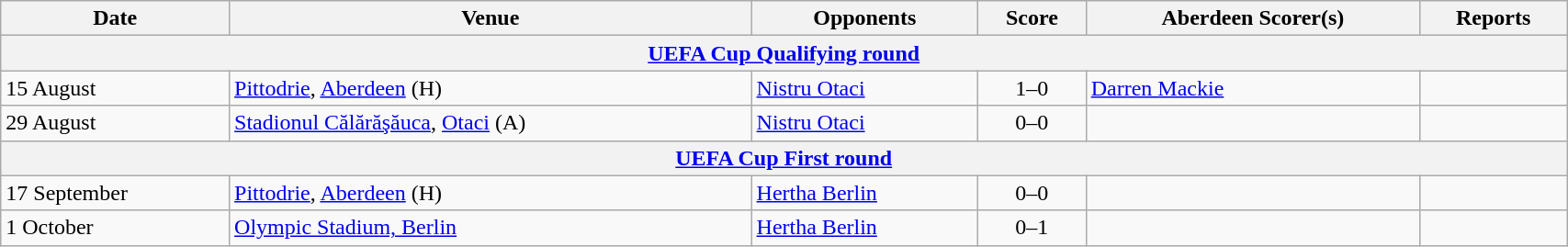<table class="wikitable" width=90%>
<tr>
<th>Date</th>
<th>Venue</th>
<th>Opponents</th>
<th>Score</th>
<th>Aberdeen Scorer(s)</th>
<th>Reports</th>
</tr>
<tr>
<th colspan=7><a href='#'>UEFA Cup Qualifying round</a></th>
</tr>
<tr>
<td>15 August</td>
<td><a href='#'>Pittodrie</a>, <a href='#'>Aberdeen</a> (H)</td>
<td> <a href='#'>Nistru Otaci</a></td>
<td align=center>1–0</td>
<td><a href='#'>Darren Mackie</a></td>
<td></td>
</tr>
<tr>
<td>29 August</td>
<td><a href='#'>Stadionul Călărăşăuca</a>, <a href='#'>Otaci</a> (A)</td>
<td> <a href='#'>Nistru Otaci</a></td>
<td align=center>0–0</td>
<td></td>
<td></td>
</tr>
<tr>
<th colspan=7><a href='#'>UEFA Cup First round</a></th>
</tr>
<tr>
<td>17 September</td>
<td><a href='#'>Pittodrie</a>, <a href='#'>Aberdeen</a> (H)</td>
<td> <a href='#'>Hertha Berlin</a></td>
<td align=center>0–0</td>
<td></td>
<td></td>
</tr>
<tr>
<td>1 October</td>
<td><a href='#'>Olympic Stadium, Berlin</a></td>
<td> <a href='#'>Hertha Berlin</a></td>
<td align=center>0–1</td>
<td></td>
<td></td>
</tr>
</table>
